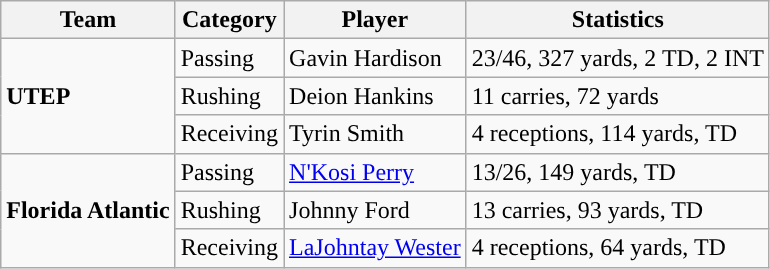<table class="wikitable" style="float: left;">
<tr>
<th>Team</th>
<th>Category</th>
<th>Player</th>
<th>Statistics</th>
</tr>
<tr>
<td rowspan=3><strong>UTEP</strong></td>
<td>Passing</td>
<td>Gavin Hardison</td>
<td>23/46, 327 yards, 2 TD, 2 INT</td>
</tr>
<tr>
<td>Rushing</td>
<td>Deion Hankins</td>
<td>11 carries, 72 yards</td>
</tr>
<tr>
<td>Receiving</td>
<td>Tyrin Smith</td>
<td>4 receptions, 114 yards, TD</td>
</tr>
<tr>
<td rowspan=3><strong>Florida Atlantic</strong></td>
<td>Passing</td>
<td><a href='#'>N'Kosi Perry</a></td>
<td>13/26, 149 yards, TD</td>
</tr>
<tr>
<td>Rushing</td>
<td>Johnny Ford</td>
<td>13 carries, 93 yards, TD</td>
</tr>
<tr>
<td>Receiving</td>
<td><a href='#'>LaJohntay Wester</a></td>
<td>4 receptions, 64 yards, TD</td>
</tr>
</table>
